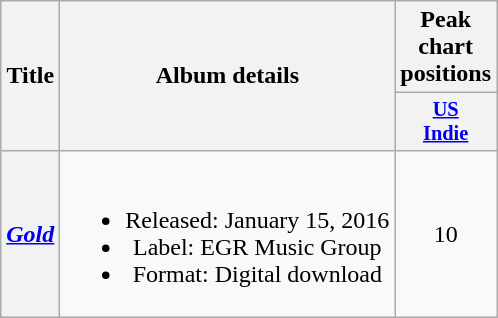<table class="wikitable plainrowheaders" style="text-align:center;">
<tr>
<th scope="col" rowspan="2">Title</th>
<th scope="col" rowspan="2">Album details</th>
<th scope="col" colspan="1">Peak chart positions</th>
</tr>
<tr>
<th scope="col" style="width:3em;font-size:85%;"><a href='#'>US<br>Indie</a><br></th>
</tr>
<tr>
<th scope="row"><em><a href='#'>Gold</a></em></th>
<td><br><ul><li>Released: January 15, 2016</li><li>Label: EGR Music Group</li><li>Format: Digital download</li></ul></td>
<td>10</td>
</tr>
</table>
